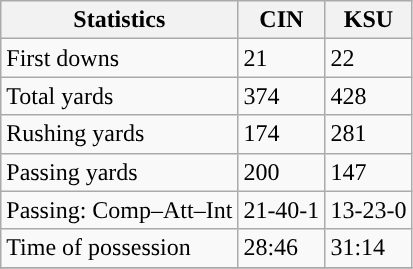<table class="wikitable" style="float: left;">
<tr>
<th>Statistics</th>
<th>CIN</th>
<th>KSU</th>
</tr>
<tr>
<td>First downs</td>
<td>21</td>
<td>22</td>
</tr>
<tr>
<td>Total yards</td>
<td>374</td>
<td>428</td>
</tr>
<tr>
<td>Rushing yards</td>
<td>174</td>
<td>281</td>
</tr>
<tr>
<td>Passing yards</td>
<td>200</td>
<td>147</td>
</tr>
<tr>
<td>Passing: Comp–Att–Int</td>
<td>21-40-1</td>
<td>13-23-0</td>
</tr>
<tr>
<td>Time of possession</td>
<td>28:46</td>
<td>31:14</td>
</tr>
<tr>
</tr>
</table>
